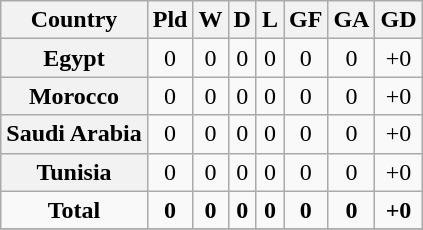<table class="wikitable plainrowheaders sortable" style="text-align:center">
<tr>
<th scope=col>Country</th>
<th scope=col>Pld</th>
<th scope=col>W</th>
<th scope=col>D</th>
<th scope=col>L</th>
<th scope=col>GF</th>
<th scope=col>GA</th>
<th scope=col>GD</th>
</tr>
<tr>
<th scope=row> Egypt</th>
<td>0</td>
<td>0</td>
<td>0</td>
<td>0</td>
<td>0</td>
<td>0</td>
<td>+0</td>
</tr>
<tr>
<th scope=row> Morocco</th>
<td>0</td>
<td>0</td>
<td>0</td>
<td>0</td>
<td>0</td>
<td>0</td>
<td>+0</td>
</tr>
<tr>
<th scope=row> Saudi Arabia</th>
<td>0</td>
<td>0</td>
<td>0</td>
<td>0</td>
<td>0</td>
<td>0</td>
<td>+0</td>
</tr>
<tr>
<th scope=row> Tunisia</th>
<td>0</td>
<td>0</td>
<td>0</td>
<td>0</td>
<td>0</td>
<td>0</td>
<td>+0</td>
</tr>
<tr>
<td align-"center"><strong>Total</strong></td>
<td><strong>0</strong></td>
<td><strong>0</strong></td>
<td><strong>0</strong></td>
<td><strong>0</strong></td>
<td><strong>0</strong></td>
<td><strong>0</strong></td>
<td><strong>+0</strong></td>
</tr>
<tr>
</tr>
</table>
